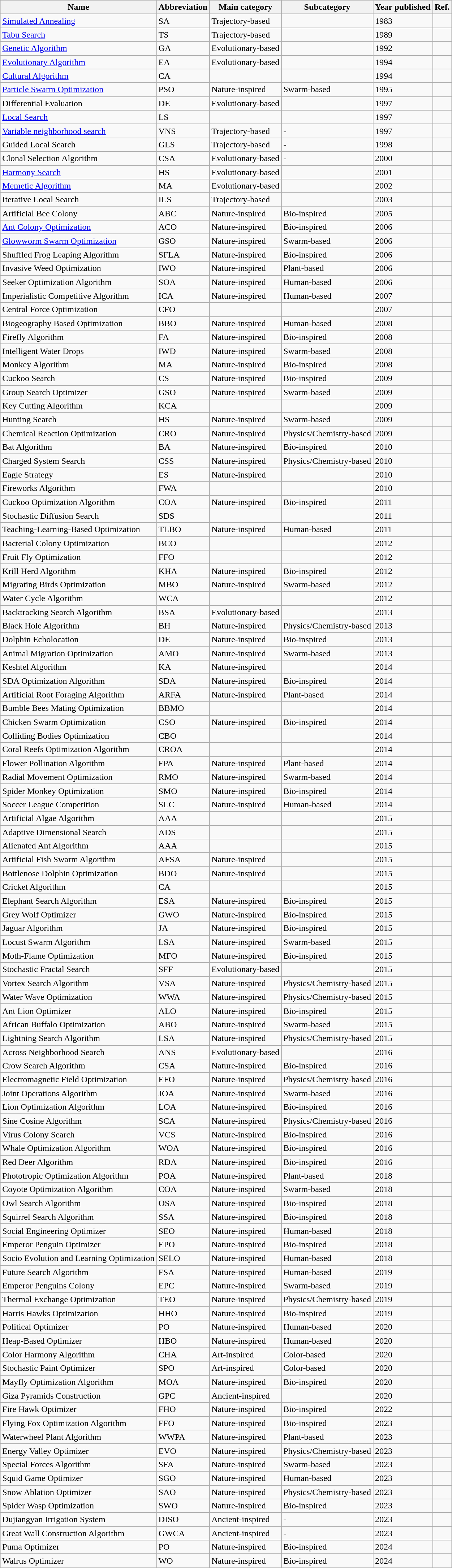<table class="wikitable sortable">
<tr>
<th>Name</th>
<th>Abbreviation</th>
<th>Main category</th>
<th>Subcategory</th>
<th>Year published</th>
<th>Ref.</th>
</tr>
<tr>
<td><a href='#'>Simulated Annealing</a></td>
<td>SA</td>
<td>Trajectory-based</td>
<td></td>
<td>1983</td>
<td></td>
</tr>
<tr>
<td><a href='#'>Tabu Search</a></td>
<td>TS</td>
<td>Trajectory-based</td>
<td></td>
<td>1989</td>
<td></td>
</tr>
<tr>
<td><a href='#'>Genetic Algorithm</a></td>
<td>GA</td>
<td>Evolutionary-based</td>
<td></td>
<td>1992</td>
<td></td>
</tr>
<tr>
<td><a href='#'>Evolutionary Algorithm</a></td>
<td>EA</td>
<td>Evolutionary-based</td>
<td></td>
<td>1994</td>
</tr>
<tr>
<td><a href='#'>Cultural Algorithm</a></td>
<td>CA</td>
<td></td>
<td></td>
<td>1994</td>
<td></td>
</tr>
<tr>
<td><a href='#'>Particle Swarm Optimization</a></td>
<td>PSO</td>
<td>Nature-inspired</td>
<td>Swarm-based</td>
<td>1995</td>
<td></td>
</tr>
<tr>
<td>Differential Evaluation</td>
<td>DE</td>
<td>Evolutionary-based</td>
<td></td>
<td>1997</td>
<td></td>
</tr>
<tr>
<td><a href='#'>Local Search</a></td>
<td>LS</td>
<td></td>
<td></td>
<td>1997</td>
<td></td>
</tr>
<tr>
<td><a href='#'>Variable neighborhood search</a></td>
<td>VNS</td>
<td>Trajectory-based</td>
<td>-</td>
<td>1997</td>
<td></td>
</tr>
<tr>
<td>Guided Local Search</td>
<td>GLS</td>
<td>Trajectory-based</td>
<td>-</td>
<td>1998</td>
<td></td>
</tr>
<tr>
<td>Clonal Selection Algorithm</td>
<td>CSA</td>
<td>Evolutionary-based</td>
<td>-</td>
<td>2000</td>
<td></td>
</tr>
<tr>
<td><a href='#'>Harmony Search</a></td>
<td>HS</td>
<td>Evolutionary-based</td>
<td></td>
<td>2001</td>
<td></td>
</tr>
<tr>
<td><a href='#'>Memetic Algorithm</a></td>
<td>MA</td>
<td>Evolutionary-based</td>
<td></td>
<td>2002</td>
<td></td>
</tr>
<tr>
<td>Iterative Local Search</td>
<td>ILS</td>
<td>Trajectory-based</td>
<td></td>
<td>2003</td>
<td></td>
</tr>
<tr>
<td>Artificial Bee Colony</td>
<td>ABC</td>
<td>Nature-inspired</td>
<td>Bio-inspired</td>
<td>2005</td>
<td></td>
</tr>
<tr>
<td><a href='#'>Ant Colony Optimization</a></td>
<td>ACO</td>
<td>Nature-inspired</td>
<td>Bio-inspired</td>
<td>2006</td>
<td></td>
</tr>
<tr>
<td><a href='#'>Glowworm Swarm Optimization</a></td>
<td>GSO</td>
<td>Nature-inspired</td>
<td>Swarm-based</td>
<td>2006</td>
<td></td>
</tr>
<tr>
<td>Shuffled Frog Leaping Algorithm</td>
<td>SFLA</td>
<td>Nature-inspired</td>
<td>Bio-inspired</td>
<td>2006</td>
<td></td>
</tr>
<tr>
<td>Invasive Weed Optimization</td>
<td>IWO</td>
<td>Nature-inspired</td>
<td>Plant-based</td>
<td>2006</td>
<td></td>
</tr>
<tr>
<td>Seeker Optimization Algorithm</td>
<td>SOA</td>
<td>Nature-inspired</td>
<td>Human-based</td>
<td>2006</td>
<td></td>
</tr>
<tr>
<td>Imperialistic Competitive Algorithm</td>
<td>ICA</td>
<td>Nature-inspired</td>
<td>Human-based</td>
<td>2007</td>
<td></td>
</tr>
<tr>
<td>Central Force Optimization</td>
<td>CFO</td>
<td></td>
<td></td>
<td>2007</td>
<td></td>
</tr>
<tr>
<td>Biogeography Based Optimization</td>
<td>BBO</td>
<td>Nature-inspired</td>
<td>Human-based</td>
<td>2008</td>
<td></td>
</tr>
<tr>
<td>Firefly Algorithm</td>
<td>FA</td>
<td>Nature-inspired</td>
<td>Bio-inspired</td>
<td>2008</td>
<td></td>
</tr>
<tr>
<td>Intelligent Water Drops</td>
<td>IWD</td>
<td>Nature-inspired</td>
<td>Swarm-based</td>
<td>2008</td>
<td></td>
</tr>
<tr>
<td>Monkey Algorithm</td>
<td>MA</td>
<td>Nature-inspired</td>
<td>Bio-inspired</td>
<td>2008</td>
<td></td>
</tr>
<tr>
<td>Cuckoo Search</td>
<td>CS</td>
<td>Nature-inspired</td>
<td>Bio-inspired</td>
<td>2009</td>
<td></td>
</tr>
<tr>
<td>Group Search Optimizer</td>
<td>GSO</td>
<td>Nature-inspired</td>
<td>Swarm-based</td>
<td>2009</td>
<td></td>
</tr>
<tr>
<td>Key Cutting Algorithm</td>
<td>KCA</td>
<td></td>
<td></td>
<td>2009</td>
<td></td>
</tr>
<tr>
<td>Hunting Search</td>
<td>HS</td>
<td>Nature-inspired</td>
<td>Swarm-based</td>
<td>2009</td>
<td></td>
</tr>
<tr>
<td>Chemical Reaction Optimization</td>
<td>CRO</td>
<td>Nature-inspired</td>
<td>Physics/Chemistry-based</td>
<td>2009</td>
<td></td>
</tr>
<tr>
<td>Bat Algorithm</td>
<td>BA</td>
<td>Nature-inspired</td>
<td>Bio-inspired</td>
<td>2010</td>
<td></td>
</tr>
<tr>
<td>Charged System Search</td>
<td>CSS</td>
<td>Nature-inspired</td>
<td>Physics/Chemistry-based</td>
<td>2010</td>
<td></td>
</tr>
<tr>
<td>Eagle Strategy</td>
<td>ES</td>
<td>Nature-inspired</td>
<td></td>
<td>2010</td>
<td></td>
</tr>
<tr>
<td>Fireworks Algorithm</td>
<td>FWA</td>
<td></td>
<td></td>
<td>2010</td>
<td></td>
</tr>
<tr>
<td>Cuckoo Optimization Algorithm</td>
<td>COA</td>
<td>Nature-inspired</td>
<td>Bio-inspired</td>
<td>2011</td>
<td></td>
</tr>
<tr>
<td>Stochastic Diffusion Search</td>
<td>SDS</td>
<td></td>
<td></td>
<td>2011</td>
<td></td>
</tr>
<tr>
<td>Teaching-Learning-Based Optimization</td>
<td>TLBO</td>
<td>Nature-inspired</td>
<td>Human-based</td>
<td>2011</td>
<td></td>
</tr>
<tr>
<td>Bacterial Colony Optimization</td>
<td>BCO</td>
<td></td>
<td></td>
<td>2012</td>
<td></td>
</tr>
<tr>
<td>Fruit Fly Optimization</td>
<td>FFO</td>
<td></td>
<td></td>
<td>2012</td>
<td></td>
</tr>
<tr>
<td>Krill Herd Algorithm</td>
<td>KHA</td>
<td>Nature-inspired</td>
<td>Bio-inspired</td>
<td>2012</td>
<td></td>
</tr>
<tr>
<td>Migrating Birds Optimization</td>
<td>MBO</td>
<td>Nature-inspired</td>
<td>Swarm-based</td>
<td>2012</td>
<td></td>
</tr>
<tr>
<td>Water Cycle Algorithm</td>
<td>WCA</td>
<td></td>
<td></td>
<td>2012</td>
<td></td>
</tr>
<tr>
<td>Backtracking Search Algorithm</td>
<td>BSA</td>
<td>Evolutionary-based</td>
<td></td>
<td>2013</td>
<td></td>
</tr>
<tr>
<td>Black Hole Algorithm</td>
<td>BH</td>
<td>Nature-inspired</td>
<td>Physics/Chemistry-based</td>
<td>2013</td>
<td></td>
</tr>
<tr>
<td>Dolphin Echolocation</td>
<td>DE</td>
<td>Nature-inspired</td>
<td>Bio-inspired</td>
<td>2013</td>
<td></td>
</tr>
<tr>
<td>Animal Migration Optimization</td>
<td>AMO</td>
<td>Nature-inspired</td>
<td>Swarm-based</td>
<td>2013</td>
<td></td>
</tr>
<tr>
<td>Keshtel Algorithm</td>
<td>KA</td>
<td>Nature-inspired</td>
<td></td>
<td>2014</td>
<td></td>
</tr>
<tr>
<td>SDA Optimization Algorithm</td>
<td>SDA</td>
<td>Nature-inspired</td>
<td>Bio-inspired</td>
<td>2014</td>
<td></td>
</tr>
<tr>
<td>Artificial Root Foraging Algorithm</td>
<td>ARFA</td>
<td>Nature-inspired</td>
<td>Plant-based</td>
<td>2014</td>
<td></td>
</tr>
<tr>
<td>Bumble Bees Mating Optimization</td>
<td>BBMO</td>
<td></td>
<td></td>
<td>2014</td>
<td></td>
</tr>
<tr>
<td>Chicken Swarm Optimization</td>
<td>CSO</td>
<td>Nature-inspired</td>
<td>Bio-inspired</td>
<td>2014</td>
<td></td>
</tr>
<tr>
<td>Colliding Bodies Optimization</td>
<td>CBO</td>
<td></td>
<td></td>
<td>2014</td>
<td></td>
</tr>
<tr>
<td>Coral Reefs Optimization Algorithm</td>
<td>CROA</td>
<td></td>
<td></td>
<td>2014</td>
<td></td>
</tr>
<tr>
<td>Flower Pollination Algorithm</td>
<td>FPA</td>
<td>Nature-inspired</td>
<td>Plant-based</td>
<td>2014</td>
<td></td>
</tr>
<tr>
<td>Radial Movement Optimization</td>
<td>RMO</td>
<td>Nature-inspired</td>
<td>Swarm-based</td>
<td>2014</td>
<td></td>
</tr>
<tr>
<td>Spider Monkey Optimization</td>
<td>SMO</td>
<td>Nature-inspired</td>
<td>Bio-inspired</td>
<td>2014</td>
<td></td>
</tr>
<tr>
<td>Soccer League Competition</td>
<td>SLC</td>
<td>Nature-inspired</td>
<td>Human-based</td>
<td>2014</td>
<td></td>
</tr>
<tr>
<td>Artificial Algae Algorithm</td>
<td>AAA</td>
<td></td>
<td></td>
<td>2015</td>
<td></td>
</tr>
<tr>
<td>Adaptive Dimensional Search</td>
<td>ADS</td>
<td></td>
<td></td>
<td>2015</td>
<td></td>
</tr>
<tr>
<td>Alienated Ant Algorithm</td>
<td>AAA</td>
<td></td>
<td></td>
<td>2015</td>
<td></td>
</tr>
<tr>
<td>Artificial Fish Swarm Algorithm</td>
<td>AFSA</td>
<td>Nature-inspired</td>
<td></td>
<td>2015</td>
<td></td>
</tr>
<tr>
<td>Bottlenose Dolphin Optimization</td>
<td>BDO</td>
<td>Nature-inspired</td>
<td></td>
<td>2015</td>
<td></td>
</tr>
<tr>
<td>Cricket Algorithm</td>
<td>CA</td>
<td></td>
<td></td>
<td>2015</td>
<td></td>
</tr>
<tr>
<td>Elephant Search Algorithm</td>
<td>ESA</td>
<td>Nature-inspired</td>
<td>Bio-inspired</td>
<td>2015</td>
<td></td>
</tr>
<tr>
<td>Grey Wolf Optimizer</td>
<td>GWO</td>
<td>Nature-inspired</td>
<td>Bio-inspired</td>
<td>2015</td>
<td></td>
</tr>
<tr>
<td>Jaguar Algorithm</td>
<td>JA</td>
<td>Nature-inspired</td>
<td>Bio-inspired</td>
<td>2015</td>
<td></td>
</tr>
<tr>
<td>Locust Swarm Algorithm</td>
<td>LSA</td>
<td>Nature-inspired</td>
<td>Swarm-based</td>
<td>2015</td>
<td></td>
</tr>
<tr>
<td>Moth-Flame Optimization</td>
<td>MFO</td>
<td>Nature-inspired</td>
<td>Bio-inspired</td>
<td>2015</td>
<td></td>
</tr>
<tr>
<td>Stochastic Fractal Search</td>
<td>SFF</td>
<td>Evolutionary-based</td>
<td></td>
<td>2015</td>
<td></td>
</tr>
<tr>
<td>Vortex Search Algorithm</td>
<td>VSA</td>
<td>Nature-inspired</td>
<td>Physics/Chemistry-based</td>
<td>2015</td>
<td></td>
</tr>
<tr>
<td>Water Wave Optimization</td>
<td>WWA</td>
<td>Nature-inspired</td>
<td>Physics/Chemistry-based</td>
<td>2015</td>
<td></td>
</tr>
<tr>
<td>Ant Lion Optimizer</td>
<td>ALO</td>
<td>Nature-inspired</td>
<td>Bio-inspired</td>
<td>2015</td>
<td></td>
</tr>
<tr>
<td>African Buffalo Optimization</td>
<td>ABO</td>
<td>Nature-inspired</td>
<td>Swarm-based</td>
<td>2015</td>
<td></td>
</tr>
<tr>
<td>Lightning Search Algorithm</td>
<td>LSA</td>
<td>Nature-inspired</td>
<td>Physics/Chemistry-based</td>
<td>2015</td>
<td></td>
</tr>
<tr>
<td>Across Neighborhood Search</td>
<td>ANS</td>
<td>Evolutionary-based</td>
<td></td>
<td>2016</td>
<td></td>
</tr>
<tr>
<td>Crow Search Algorithm</td>
<td>CSA</td>
<td>Nature-inspired</td>
<td>Bio-inspired</td>
<td>2016</td>
<td></td>
</tr>
<tr>
<td>Electromagnetic Field Optimization</td>
<td>EFO</td>
<td>Nature-inspired</td>
<td>Physics/Chemistry-based</td>
<td>2016</td>
<td></td>
</tr>
<tr>
<td>Joint Operations Algorithm</td>
<td>JOA</td>
<td>Nature-inspired</td>
<td>Swarm-based</td>
<td>2016</td>
<td></td>
</tr>
<tr>
<td>Lion Optimization Algorithm</td>
<td>LOA</td>
<td>Nature-inspired</td>
<td>Bio-inspired</td>
<td>2016</td>
<td></td>
</tr>
<tr>
<td>Sine Cosine Algorithm</td>
<td>SCA</td>
<td>Nature-inspired</td>
<td>Physics/Chemistry-based</td>
<td>2016</td>
<td></td>
</tr>
<tr>
<td>Virus Colony Search</td>
<td>VCS</td>
<td>Nature-inspired</td>
<td>Bio-inspired</td>
<td>2016</td>
<td></td>
</tr>
<tr>
<td>Whale Optimization Algorithm</td>
<td>WOA</td>
<td>Nature-inspired</td>
<td>Bio-inspired</td>
<td>2016</td>
<td></td>
</tr>
<tr>
<td>Red Deer Algorithm</td>
<td>RDA</td>
<td>Nature-inspired</td>
<td>Bio-inspired</td>
<td>2016</td>
<td></td>
</tr>
<tr>
<td>Phototropic Optimization Algorithm</td>
<td>POA</td>
<td>Nature-inspired</td>
<td>Plant-based</td>
<td>2018</td>
<td></td>
</tr>
<tr>
<td>Coyote Optimization Algorithm</td>
<td>COA</td>
<td>Nature-inspired</td>
<td>Swarm-based</td>
<td>2018</td>
<td></td>
</tr>
<tr>
<td>Owl Search Algorithm</td>
<td>OSA</td>
<td>Nature-inspired</td>
<td>Bio-inspired</td>
<td>2018</td>
<td></td>
</tr>
<tr>
<td>Squirrel Search Algorithm</td>
<td>SSA</td>
<td>Nature-inspired</td>
<td>Bio-inspired</td>
<td>2018</td>
<td></td>
</tr>
<tr>
<td>Social Engineering Optimizer</td>
<td>SEO</td>
<td>Nature-inspired</td>
<td>Human-based</td>
<td>2018</td>
<td></td>
</tr>
<tr>
<td>Emperor Penguin Optimizer</td>
<td>EPO</td>
<td>Nature-inspired</td>
<td>Bio-inspired</td>
<td>2018</td>
<td></td>
</tr>
<tr>
<td>Socio Evolution and Learning Optimization</td>
<td>SELO</td>
<td>Nature-inspired</td>
<td>Human-based</td>
<td>2018</td>
<td></td>
</tr>
<tr>
<td>Future Search Algorithm</td>
<td>FSA</td>
<td>Nature-inspired</td>
<td>Human-based</td>
<td>2019</td>
<td></td>
</tr>
<tr>
<td>Emperor Penguins Colony</td>
<td>EPC</td>
<td>Nature-inspired</td>
<td>Swarm-based</td>
<td>2019</td>
<td></td>
</tr>
<tr>
<td>Thermal Exchange Optimization</td>
<td>TEO</td>
<td>Nature-inspired</td>
<td>Physics/Chemistry-based</td>
<td>2019</td>
<td></td>
</tr>
<tr>
<td>Harris Hawks Optimization</td>
<td>HHO</td>
<td>Nature-inspired</td>
<td>Bio-inspired</td>
<td>2019</td>
<td></td>
</tr>
<tr>
<td>Political Optimizer</td>
<td>PO</td>
<td>Nature-inspired</td>
<td>Human-based</td>
<td>2020</td>
<td></td>
</tr>
<tr>
<td>Heap-Based Optimizer</td>
<td>HBO</td>
<td>Nature-inspired</td>
<td>Human-based</td>
<td>2020</td>
<td></td>
</tr>
<tr>
<td>Color Harmony Algorithm</td>
<td>CHA</td>
<td>Art-inspired</td>
<td>Color-based</td>
<td>2020</td>
<td></td>
</tr>
<tr>
<td>Stochastic Paint Optimizer</td>
<td>SPO</td>
<td>Art-inspired</td>
<td>Color-based</td>
<td>2020</td>
<td></td>
</tr>
<tr>
<td>Mayfly Optimization Algorithm</td>
<td>MOA</td>
<td>Nature-inspired</td>
<td>Bio-inspired</td>
<td>2020</td>
<td></td>
</tr>
<tr>
<td>Giza Pyramids Construction</td>
<td>GPC</td>
<td>Ancient-inspired</td>
<td></td>
<td>2020</td>
<td></td>
</tr>
<tr>
<td>Fire Hawk Optimizer</td>
<td>FHO</td>
<td>Nature-inspired</td>
<td>Bio-inspired</td>
<td>2022</td>
<td></td>
</tr>
<tr>
<td>Flying Fox Optimization Algorithm</td>
<td>FFO</td>
<td>Nature-inspired</td>
<td>Bio-inspired</td>
<td>2023</td>
<td></td>
</tr>
<tr>
<td>Waterwheel Plant Algorithm</td>
<td>WWPA</td>
<td>Nature-inspired</td>
<td>Plant-based</td>
<td>2023</td>
<td></td>
</tr>
<tr>
<td>Energy Valley Optimizer</td>
<td>EVO</td>
<td>Nature-inspired</td>
<td>Physics/Chemistry-based</td>
<td>2023</td>
<td></td>
</tr>
<tr>
<td>Special Forces Algorithm</td>
<td>SFA</td>
<td>Nature-inspired</td>
<td>Swarm-based</td>
<td>2023</td>
<td></td>
</tr>
<tr>
<td>Squid Game Optimizer</td>
<td>SGO</td>
<td>Nature-inspired</td>
<td>Human-based</td>
<td>2023</td>
<td></td>
</tr>
<tr>
<td>Snow Ablation Optimizer</td>
<td>SAO</td>
<td>Nature-inspired</td>
<td>Physics/Chemistry-based</td>
<td>2023</td>
<td></td>
</tr>
<tr>
<td>Spider Wasp Optimization</td>
<td>SWO</td>
<td>Nature-inspired</td>
<td>Bio-inspired</td>
<td>2023</td>
<td></td>
</tr>
<tr>
<td>Dujiangyan Irrigation System</td>
<td>DISO</td>
<td>Ancient-inspired</td>
<td>-</td>
<td>2023</td>
<td></td>
</tr>
<tr>
<td>Great Wall Construction Algorithm</td>
<td>GWCA</td>
<td>Ancient-inspired</td>
<td>-</td>
<td>2023</td>
<td></td>
</tr>
<tr>
<td>Puma Optimizer</td>
<td>PO</td>
<td>Nature-inspired</td>
<td>Bio-inspired</td>
<td>2024</td>
<td></td>
</tr>
<tr>
<td>Walrus Optimizer</td>
<td>WO</td>
<td>Nature-inspired</td>
<td>Bio-inspired</td>
<td>2024</td>
<td></td>
</tr>
</table>
